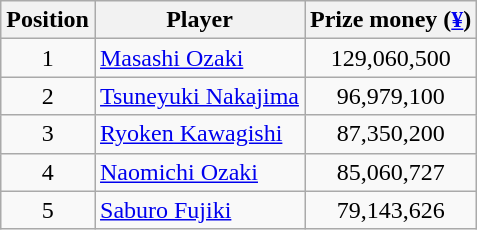<table class="wikitable">
<tr>
<th>Position</th>
<th>Player</th>
<th>Prize money (<a href='#'>¥</a>)</th>
</tr>
<tr>
<td align=center>1</td>
<td> <a href='#'>Masashi Ozaki</a></td>
<td align=center>129,060,500</td>
</tr>
<tr>
<td align=center>2</td>
<td> <a href='#'>Tsuneyuki Nakajima</a></td>
<td align=center>96,979,100</td>
</tr>
<tr>
<td align=center>3</td>
<td> <a href='#'>Ryoken Kawagishi</a></td>
<td align=center>87,350,200</td>
</tr>
<tr>
<td align=center>4</td>
<td> <a href='#'>Naomichi Ozaki</a></td>
<td align=center>85,060,727</td>
</tr>
<tr>
<td align=center>5</td>
<td> <a href='#'>Saburo Fujiki</a></td>
<td align=center>79,143,626</td>
</tr>
</table>
